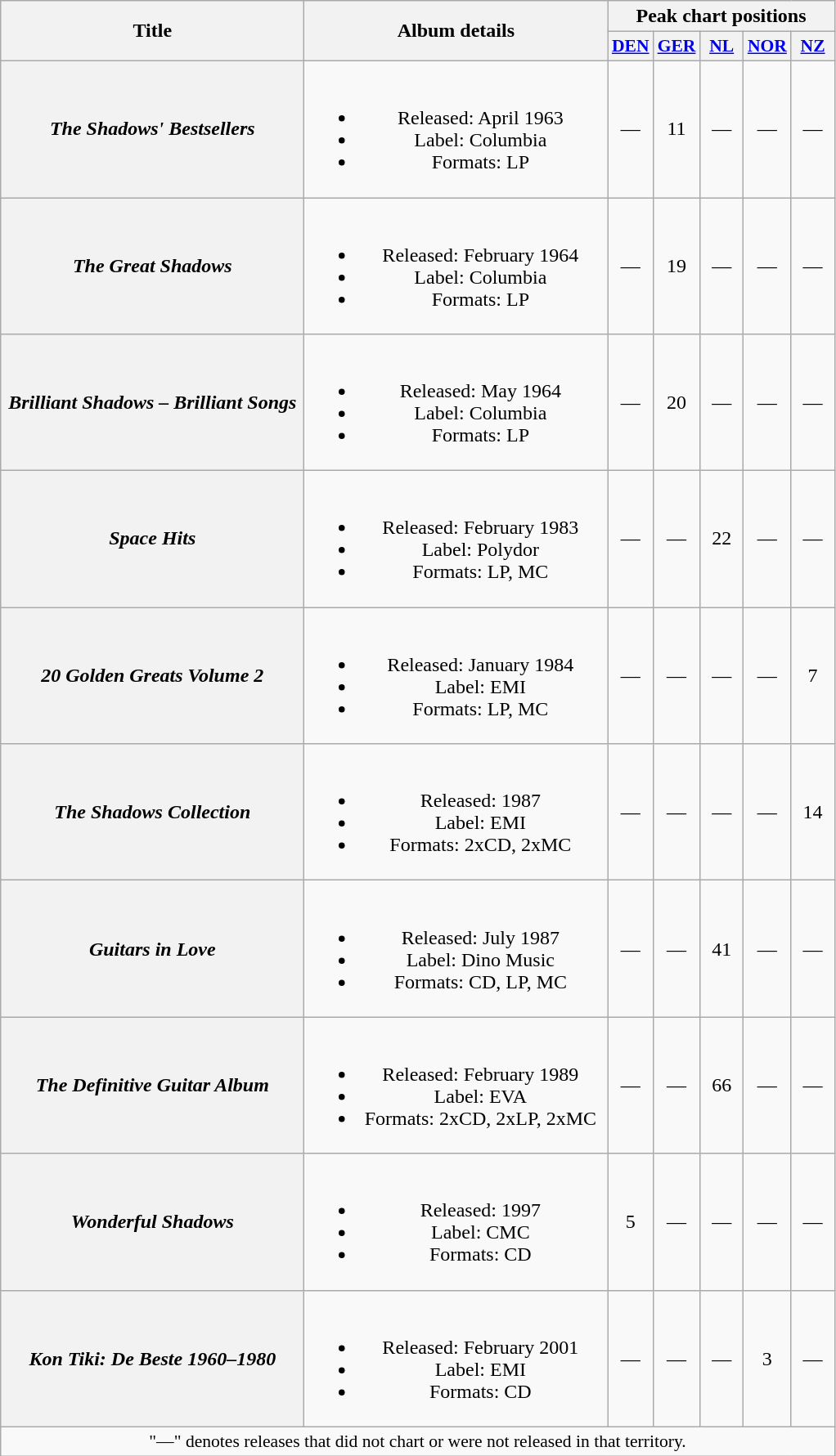<table class="wikitable plainrowheaders" style="text-align:center;">
<tr>
<th rowspan="2" scope="col" style="width:15em;">Title</th>
<th rowspan="2" scope="col" style="width:15em;">Album details</th>
<th colspan="5">Peak chart positions</th>
</tr>
<tr>
<th scope="col" style="width:2em;font-size:90%;"><a href='#'>DEN</a><br></th>
<th scope="col" style="width:2em;font-size:90%;"><a href='#'>GER</a><br></th>
<th scope="col" style="width:2em;font-size:90%;"><a href='#'>NL</a><br></th>
<th scope="col" style="width:2em;font-size:90%;"><a href='#'>NOR</a><br></th>
<th scope="col" style="width:2em;font-size:90%;"><a href='#'>NZ</a><br></th>
</tr>
<tr>
<th scope="row"><em>The Shadows' Bestsellers</em></th>
<td><br><ul><li>Released: April 1963</li><li>Label: Columbia</li><li>Formats: LP</li></ul></td>
<td>—</td>
<td>11</td>
<td>—</td>
<td>—</td>
<td>—</td>
</tr>
<tr>
<th scope="row"><em>The Great Shadows</em></th>
<td><br><ul><li>Released: February 1964</li><li>Label: Columbia</li><li>Formats: LP</li></ul></td>
<td>—</td>
<td>19</td>
<td>—</td>
<td>—</td>
<td>—</td>
</tr>
<tr>
<th scope="row"><em>Brilliant Shadows – Brilliant Songs</em></th>
<td><br><ul><li>Released: May 1964</li><li>Label: Columbia</li><li>Formats: LP</li></ul></td>
<td>—</td>
<td>20</td>
<td>—</td>
<td>—</td>
<td>—</td>
</tr>
<tr>
<th scope="row"><em>Space Hits</em></th>
<td><br><ul><li>Released: February 1983</li><li>Label: Polydor</li><li>Formats: LP, MC</li></ul></td>
<td>—</td>
<td>—</td>
<td>22</td>
<td>—</td>
<td>—</td>
</tr>
<tr>
<th scope="row"><em>20 Golden Greats Volume 2</em></th>
<td><br><ul><li>Released: January 1984</li><li>Label: EMI</li><li>Formats: LP, MC</li></ul></td>
<td>—</td>
<td>—</td>
<td>—</td>
<td>—</td>
<td>7</td>
</tr>
<tr>
<th scope="row"><em>The Shadows Collection</em></th>
<td><br><ul><li>Released: 1987</li><li>Label: EMI</li><li>Formats: 2xCD, 2xMC</li></ul></td>
<td>—</td>
<td>—</td>
<td>—</td>
<td>—</td>
<td>14</td>
</tr>
<tr>
<th scope="row"><em>Guitars in Love</em></th>
<td><br><ul><li>Released: July 1987</li><li>Label: Dino Music</li><li>Formats: CD, LP, MC</li></ul></td>
<td>—</td>
<td>—</td>
<td>41</td>
<td>—</td>
<td>—</td>
</tr>
<tr>
<th scope="row"><em>The Definitive Guitar Album</em></th>
<td><br><ul><li>Released: February 1989</li><li>Label: EVA</li><li>Formats: 2xCD, 2xLP, 2xMC</li></ul></td>
<td>—</td>
<td>—</td>
<td>66</td>
<td>—</td>
<td>—</td>
</tr>
<tr>
<th scope="row"><em>Wonderful Shadows</em></th>
<td><br><ul><li>Released: 1997</li><li>Label: CMC</li><li>Formats: CD</li></ul></td>
<td>5</td>
<td>—</td>
<td>—</td>
<td>—</td>
<td>—</td>
</tr>
<tr>
<th scope="row"><em>Kon Tiki: De Beste 1960–1980</em></th>
<td><br><ul><li>Released: February 2001</li><li>Label: EMI</li><li>Formats: CD</li></ul></td>
<td>—</td>
<td>—</td>
<td>—</td>
<td>3</td>
<td>—</td>
</tr>
<tr>
<td colspan="7" style="font-size:90%">"—" denotes releases that did not chart or were not released in that territory.</td>
</tr>
</table>
